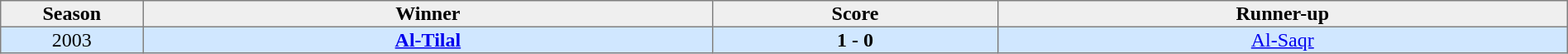<table border=1 cellpadding=1 cellspacing=0 width=100% style="border-collapse:collapse">
<tr align=center style="background:#efefef;">
<th width=5%>Season</th>
<th width=20%>Winner</th>
<th width=10%>Score</th>
<th width=20%>Runner-up</th>
</tr>
<tr align=center bgcolor=#D0E7FF>
<td>2003</td>
<td><strong><a href='#'>Al-Tilal</a></strong></td>
<td><strong>1 - 0</strong></td>
<td><a href='#'>Al-Saqr</a></td>
</tr>
</table>
